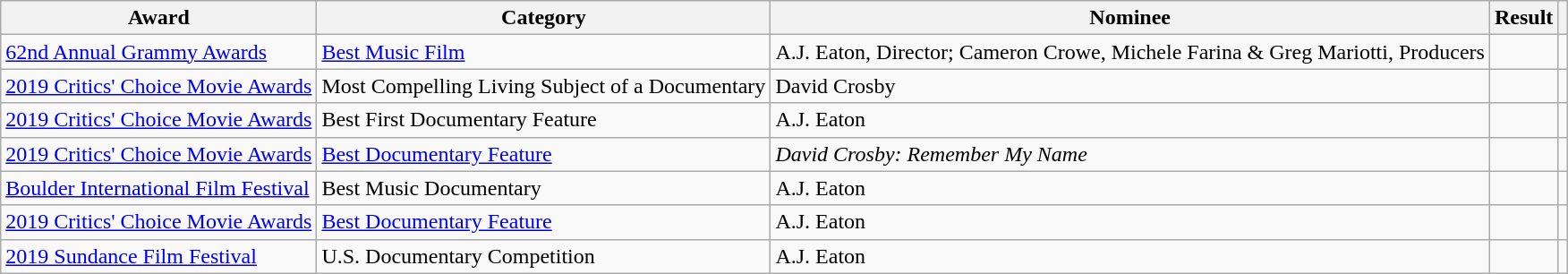<table class="wikitable sortable">
<tr>
<th>Award</th>
<th>Category</th>
<th>Nominee</th>
<th>Result</th>
<th class="unsortable"></th>
</tr>
<tr>
<td><a href='#'>62nd Annual Grammy Awards</a></td>
<td><a href='#'>Best Music Film</a></td>
<td>A.J. Eaton, Director; Cameron Crowe, Michele Farina & Greg Mariotti, Producers</td>
<td></td>
<td></td>
</tr>
<tr>
<td><a href='#'>2019 Critics' Choice Movie Awards</a></td>
<td>Most Compelling Living Subject of a Documentary</td>
<td>David Crosby</td>
<td></td>
<td></td>
</tr>
<tr>
<td><a href='#'>2019 Critics' Choice Movie Awards</a></td>
<td>Best First Documentary Feature</td>
<td>A.J. Eaton</td>
<td></td>
<td></td>
</tr>
<tr>
<td><a href='#'>2019 Critics' Choice Movie Awards</a></td>
<td><a href='#'>Best Documentary Feature</a></td>
<td><em>David Crosby: Remember My Name</em></td>
<td></td>
<td></td>
</tr>
<tr>
<td><a href='#'>Boulder International Film Festival</a></td>
<td>Best Music Documentary</td>
<td>A.J. Eaton</td>
<td></td>
<td style="text-align:center;"></td>
</tr>
<tr>
<td><a href='#'>2019 Critics' Choice Movie Awards</a></td>
<td><a href='#'>Best Documentary Feature</a></td>
<td>A.J. Eaton</td>
<td></td>
<td></td>
</tr>
<tr>
<td><a href='#'>2019 Sundance Film Festival</a></td>
<td>U.S. Documentary Competition</td>
<td>A.J. Eaton</td>
<td></td>
<td style="text-align:center;"></td>
</tr>
</table>
